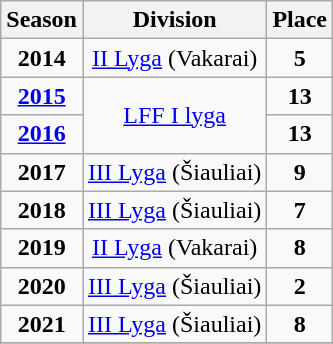<table class="wikitable">
<tr>
<th>Season</th>
<th>Division</th>
<th>Place</th>
</tr>
<tr>
<td align=center><strong>2014</strong></td>
<td align=center><a href='#'>II Lyga</a> (Vakarai)</td>
<td align=center><strong>5</strong></td>
</tr>
<tr>
<td align=center><strong><a href='#'>2015</a></strong></td>
<td align=center rowspan=2><a href='#'>LFF I lyga</a></td>
<td align=center><strong>13</strong></td>
</tr>
<tr>
<td align=center><strong><a href='#'>2016</a></strong></td>
<td align=center><strong>13</strong></td>
</tr>
<tr>
<td align=center><strong>2017</strong></td>
<td align=center><a href='#'>III Lyga</a> (Šiauliai)</td>
<td align=center><strong>9</strong></td>
</tr>
<tr>
<td align=center><strong>2018</strong></td>
<td align=center><a href='#'>III Lyga</a> (Šiauliai)</td>
<td align=center><strong>7</strong></td>
</tr>
<tr>
<td align=center><strong>2019</strong></td>
<td align=center><a href='#'>II Lyga</a> (Vakarai)</td>
<td align=center><strong>8</strong></td>
</tr>
<tr>
<td align=center><strong>2020</strong></td>
<td align=center><a href='#'>III Lyga</a> (Šiauliai)</td>
<td align=center><strong>2</strong></td>
</tr>
<tr>
<td align=center><strong>2021</strong></td>
<td align=center><a href='#'>III Lyga</a> (Šiauliai)</td>
<td align=center><strong>8</strong></td>
</tr>
<tr>
</tr>
</table>
